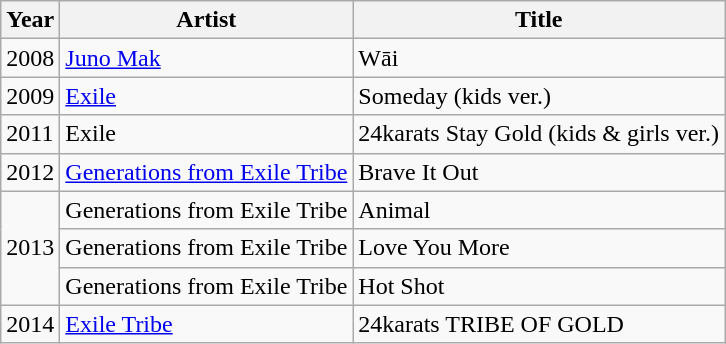<table class="wikitable">
<tr>
<th>Year</th>
<th>Artist</th>
<th>Title</th>
</tr>
<tr>
<td>2008</td>
<td><a href='#'>Juno Mak</a></td>
<td>Wāi</td>
</tr>
<tr>
<td>2009</td>
<td><a href='#'>Exile</a></td>
<td>Someday (kids ver.)</td>
</tr>
<tr>
<td>2011</td>
<td>Exile</td>
<td>24karats Stay Gold (kids & girls ver.)</td>
</tr>
<tr>
<td>2012</td>
<td><a href='#'>Generations from Exile Tribe</a></td>
<td>Brave It Out</td>
</tr>
<tr>
<td rowspan="3">2013</td>
<td>Generations from Exile Tribe</td>
<td>Animal</td>
</tr>
<tr>
<td>Generations from Exile Tribe</td>
<td>Love You More</td>
</tr>
<tr>
<td>Generations from Exile Tribe</td>
<td>Hot Shot</td>
</tr>
<tr>
<td>2014</td>
<td><a href='#'>Exile Tribe</a></td>
<td>24karats TRIBE OF GOLD</td>
</tr>
</table>
